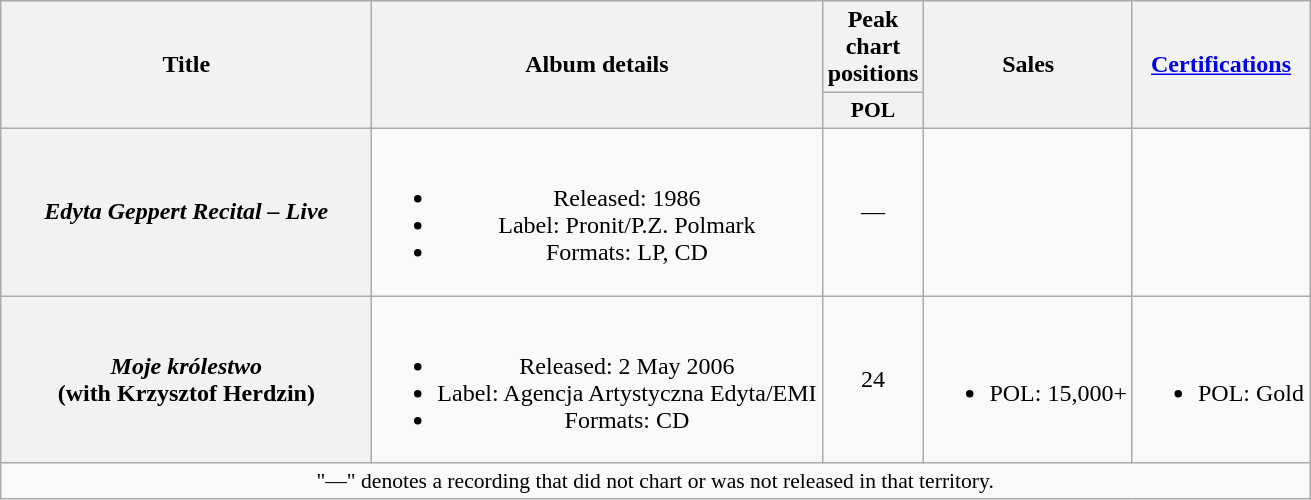<table class="wikitable plainrowheaders" style="text-align:center;">
<tr>
<th scope="col" rowspan="2" style="width:15em;">Title</th>
<th scope="col" rowspan="2">Album details</th>
<th scope="col" colspan="1">Peak chart positions</th>
<th scope="col" rowspan="2">Sales</th>
<th scope="col" rowspan="2"><a href='#'>Certifications</a></th>
</tr>
<tr>
<th scope="col" style="width:3em;font-size:90%;">POL<br></th>
</tr>
<tr>
<th scope="row"><em>Edyta Geppert Recital – Live</em></th>
<td><br><ul><li>Released: 1986</li><li>Label: Pronit/P.Z. Polmark</li><li>Formats: LP, CD</li></ul></td>
<td>—</td>
<td></td>
<td></td>
</tr>
<tr>
<th scope="row"><em>Moje królestwo</em><br>(with Krzysztof Herdzin)</th>
<td><br><ul><li>Released: 2 May 2006</li><li>Label: Agencja Artystyczna Edyta/EMI</li><li>Formats: CD</li></ul></td>
<td>24</td>
<td><br><ul><li>POL: 15,000+</li></ul></td>
<td><br><ul><li>POL: Gold</li></ul></td>
</tr>
<tr>
<td colspan="20" style="font-size:90%">"—" denotes a recording that did not chart or was not released in that territory.</td>
</tr>
</table>
